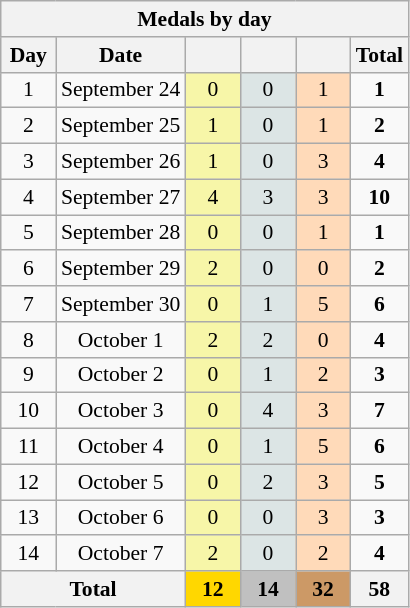<table class=wikitable style="font-size:90%;text-align:center">
<tr>
<th colspan=7>Medals by day</th>
</tr>
<tr>
<th width="30">Day</th>
<th>Date</th>
<th width="30" bgcolor="F7F6A8"></th>
<th width="30" bgcolor="DCE5E5"></th>
<th width="30" bgcolor="FFDAB9"></th>
<th width="30">Total</th>
</tr>
<tr>
<td>1</td>
<td>September 24</td>
<td bgcolor=F7F6A8>0</td>
<td bgcolor=DCE5E5>0</td>
<td bgcolor=FFDAB9>1</td>
<td><strong>1</strong></td>
</tr>
<tr>
<td>2</td>
<td>September 25</td>
<td bgcolor=F7F6A8>1</td>
<td bgcolor=DCE5E5>0</td>
<td bgcolor=FFDAB9>1</td>
<td><strong>2</strong></td>
</tr>
<tr>
<td>3</td>
<td>September 26</td>
<td bgcolor=F7F6A8>1</td>
<td bgcolor=DCE5E5>0</td>
<td bgcolor=FFDAB9>3</td>
<td><strong>4</strong></td>
</tr>
<tr>
<td>4</td>
<td>September 27</td>
<td bgcolor=F7F6A8>4</td>
<td bgcolor=DCE5E5>3</td>
<td bgcolor=FFDAB9>3</td>
<td><strong>10</strong></td>
</tr>
<tr>
<td>5</td>
<td>September 28</td>
<td bgcolor=F7F6A8>0</td>
<td bgcolor=DCE5E5>0</td>
<td bgcolor=FFDAB9>1</td>
<td><strong>1</strong></td>
</tr>
<tr>
<td>6</td>
<td>September 29</td>
<td bgcolor=F7F6A8>2</td>
<td bgcolor=DCE5E5>0</td>
<td bgcolor=FFDAB9>0</td>
<td><strong>2</strong></td>
</tr>
<tr>
<td>7</td>
<td>September 30</td>
<td bgcolor=F7F6A8>0</td>
<td bgcolor=DCE5E5>1</td>
<td bgcolor=FFDAB9>5</td>
<td><strong>6</strong></td>
</tr>
<tr>
<td>8</td>
<td>October 1</td>
<td bgcolor=F7F6A8>2</td>
<td bgcolor=DCE5E5>2</td>
<td bgcolor=FFDAB9>0</td>
<td><strong>4</strong></td>
</tr>
<tr>
<td>9</td>
<td>October 2</td>
<td bgcolor=F7F6A8>0</td>
<td bgcolor=DCE5E5>1</td>
<td bgcolor=FFDAB9>2</td>
<td><strong>3</strong></td>
</tr>
<tr>
<td>10</td>
<td>October 3</td>
<td bgcolor=F7F6A8>0</td>
<td bgcolor=DCE5E5>4</td>
<td bgcolor=FFDAB9>3</td>
<td><strong>7</strong></td>
</tr>
<tr>
<td>11</td>
<td>October 4</td>
<td bgcolor=F7F6A8>0</td>
<td bgcolor=DCE5E5>1</td>
<td bgcolor=FFDAB9>5</td>
<td><strong>6</strong></td>
</tr>
<tr>
<td>12</td>
<td>October 5</td>
<td bgcolor=F7F6A8>0</td>
<td bgcolor=DCE5E5>2</td>
<td bgcolor=FFDAB9>3</td>
<td><strong>5</strong></td>
</tr>
<tr>
<td>13</td>
<td>October 6</td>
<td bgcolor=F7F6A8>0</td>
<td bgcolor=DCE5E5>0</td>
<td bgcolor=FFDAB9>3</td>
<td><strong>3</strong></td>
</tr>
<tr>
<td>14</td>
<td>October 7</td>
<td bgcolor=F7F6A8>2</td>
<td bgcolor=DCE5E5>0</td>
<td bgcolor=FFDAB9>2</td>
<td><strong>4</strong></td>
</tr>
<tr>
<th colspan="2">Total</th>
<th style="background:gold">12</th>
<th style="background:silver">14</th>
<th style="background:#c96">32</th>
<th>58</th>
</tr>
</table>
